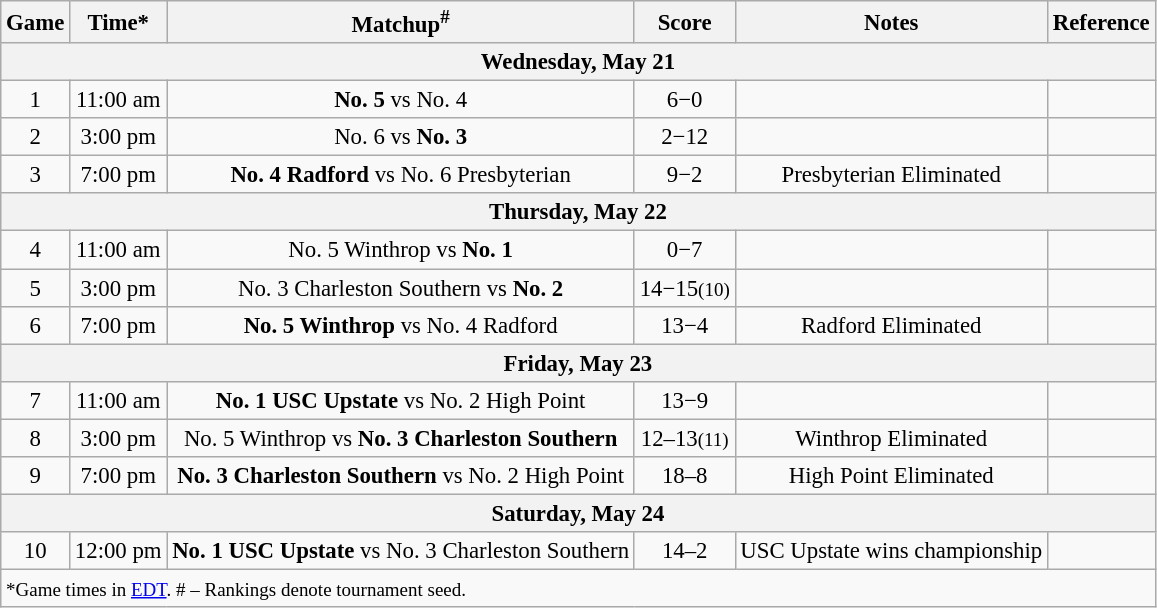<table class="wikitable" style="font-size: 95%">
<tr align="center">
<th>Game</th>
<th>Time*</th>
<th>Matchup<sup>#</sup></th>
<th>Score</th>
<th>Notes</th>
<th>Reference</th>
</tr>
<tr>
<th colspan=7>Wednesday, May 21</th>
</tr>
<tr>
<td style="text-align:center;">1</td>
<td style="text-align:center;">11:00 am</td>
<td style="text-align:center;"><strong>No. 5  </strong> vs No. 4 </td>
<td style="text-align:center;">6−0</td>
<td style="text-align:center;"></td>
<td style="text-align:center;"></td>
</tr>
<tr>
<td style="text-align:center;">2</td>
<td style="text-align:center;">3:00 pm</td>
<td style="text-align:center;">No. 6  vs <strong>No. 3 </strong></td>
<td style="text-align:center;">2−12</td>
<td style="text-align:center;"></td>
<td style="text-align:center;"></td>
</tr>
<tr>
<td style="text-align:center;">3</td>
<td style="text-align:center;">7:00 pm</td>
<td style="text-align:center;"><strong>No. 4 Radford</strong> vs No. 6 Presbyterian</td>
<td style="text-align:center;">9−2</td>
<td style="text-align:center;">Presbyterian Eliminated</td>
<td style="text-align:center;"></td>
</tr>
<tr>
<th colspan=7>Thursday, May 22</th>
</tr>
<tr>
<td style="text-align:center;">4</td>
<td style="text-align:center;">11:00 am</td>
<td style="text-align:center;">No. 5 Winthrop vs <strong>No. 1 </strong></td>
<td style="text-align:center;">0−7</td>
<td style="text-align:center;"></td>
<td style="text-align:center;"></td>
</tr>
<tr>
<td style="text-align:center;">5</td>
<td style="text-align:center;">3:00 pm</td>
<td style="text-align:center;">No. 3 Charleston Southern vs <strong>No. 2 </strong></td>
<td style="text-align:center;">14−15<small>(10)</small></td>
<td style="text-align:center;"></td>
<td style="text-align:center;"></td>
</tr>
<tr>
<td style="text-align:center;">6</td>
<td style="text-align:center;">7:00 pm</td>
<td style="text-align:center;"><strong>No. 5 Winthrop</strong> vs No. 4 Radford</td>
<td style="text-align:center;">13−4</td>
<td style="text-align:center;">Radford Eliminated</td>
<td style="text-align:center;"></td>
</tr>
<tr>
<th colspan=7>Friday, May 23</th>
</tr>
<tr>
<td style="text-align:center;">7</td>
<td style="text-align:center;">11:00 am</td>
<td style="text-align:center;"><strong>No. 1 USC Upstate</strong> vs No. 2 High Point</td>
<td style="text-align:center;">13−9</td>
<td style="text-align:center;"></td>
<td style="text-align:center;"></td>
</tr>
<tr>
<td style="text-align:center;">8</td>
<td style="text-align:center;">3:00 pm</td>
<td style="text-align:center;">No. 5 Winthrop vs <strong>No. 3 Charleston Southern</strong></td>
<td style="text-align:center;">12–13<small>(11)</small></td>
<td style="text-align:center;">Winthrop Eliminated</td>
<td style="text-align:center;"></td>
</tr>
<tr>
<td style="text-align:center;">9</td>
<td style="text-align:center;">7:00 pm</td>
<td style="text-align:center;"><strong>No. 3 Charleston Southern</strong> vs No. 2 High Point</td>
<td style="text-align:center;">18–8</td>
<td style="text-align:center;">High Point Eliminated</td>
<td style="text-align:center;"></td>
</tr>
<tr>
<th colspan=7>Saturday, May 24</th>
</tr>
<tr>
<td style="text-align:center;">10</td>
<td style="text-align:center;">12:00 pm</td>
<td style="text-align:center;"><strong>No. 1 USC Upstate</strong> vs No. 3 Charleston Southern</td>
<td style="text-align:center;">14–2</td>
<td style="text-align:center;">USC Upstate wins championship</td>
<td style="text-align:center;"></td>
</tr>
<tr>
<td colspan=7><small>*Game times in <a href='#'>EDT</a>. # – Rankings denote tournament seed. </small></td>
</tr>
</table>
